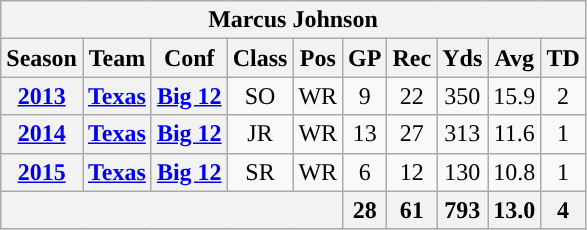<table class="wikitable" style="text-align: center;">
<tr>
<th colspan="10">Marcus Johnson</th>
</tr>
<tr>
<th>Season</th>
<th>Team</th>
<th>Conf</th>
<th>Class</th>
<th>Pos</th>
<th>GP</th>
<th>Rec</th>
<th>Yds</th>
<th>Avg</th>
<th>TD</th>
</tr>
<tr>
<th><a href='#'>2013</a></th>
<th><a href='#'>Texas</a></th>
<th><a href='#'>Big 12</a></th>
<td>SO</td>
<td>WR</td>
<td>9</td>
<td>22</td>
<td>350</td>
<td>15.9</td>
<td>2</td>
</tr>
<tr>
<th><a href='#'>2014</a></th>
<th><a href='#'>Texas</a></th>
<th><a href='#'>Big 12</a></th>
<td>JR</td>
<td>WR</td>
<td>13</td>
<td>27</td>
<td>313</td>
<td>11.6</td>
<td>1</td>
</tr>
<tr>
<th><a href='#'>2015</a></th>
<th><a href='#'>Texas</a></th>
<th><a href='#'>Big 12</a></th>
<td>SR</td>
<td>WR</td>
<td>6</td>
<td>12</td>
<td>130</td>
<td>10.8</td>
<td>1</td>
</tr>
<tr>
<th colspan="5"></th>
<th>28</th>
<th>61</th>
<th>793</th>
<th>13.0</th>
<th>4</th>
</tr>
</table>
